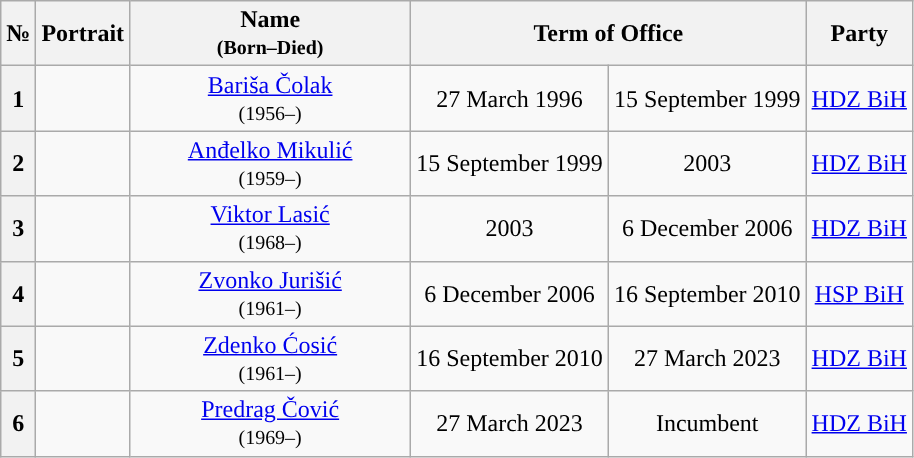<table class="wikitable" style="text-align:center">
<tr ->
<th>№</th>
<th>Portrait</th>
<th width=180>Name<br><small>(Born–Died)</small></th>
<th colspan=2>Term of Office</th>
<th>Party</th>
</tr>
<tr ->
<th style="background:">1</th>
<td></td>
<td><a href='#'>Bariša Čolak</a><br><small>(1956–)</small></td>
<td>27 March 1996</td>
<td>15 September 1999</td>
<td><a href='#'>HDZ BiH</a></td>
</tr>
<tr ->
<th style="background:">2</th>
<td></td>
<td><a href='#'>Anđelko Mikulić</a><br><small>(1959–)</small></td>
<td>15 September 1999</td>
<td>2003</td>
<td><a href='#'>HDZ BiH</a></td>
</tr>
<tr ->
<th style="background:">3</th>
<td></td>
<td><a href='#'>Viktor Lasić</a><br><small>(1968–)</small></td>
<td>2003</td>
<td>6 December 2006</td>
<td><a href='#'>HDZ BiH</a></td>
</tr>
<tr ->
<th style="background:">4</th>
<td></td>
<td><a href='#'>Zvonko Jurišić</a><br><small>(1961–)</small></td>
<td>6 December 2006</td>
<td>16 September 2010</td>
<td><a href='#'>HSP BiH</a></td>
</tr>
<tr ->
<th style="background:">5</th>
<td></td>
<td><a href='#'>Zdenko Ćosić</a><br><small>(1961–)</small></td>
<td>16 September 2010</td>
<td>27 March 2023</td>
<td><a href='#'>HDZ BiH</a></td>
</tr>
<tr ->
<th style="background:">6</th>
<td></td>
<td><a href='#'>Predrag Čović</a><br><small>(1969–)</small></td>
<td>27 March 2023</td>
<td>Incumbent</td>
<td><a href='#'>HDZ BiH</a></td>
</tr>
</table>
